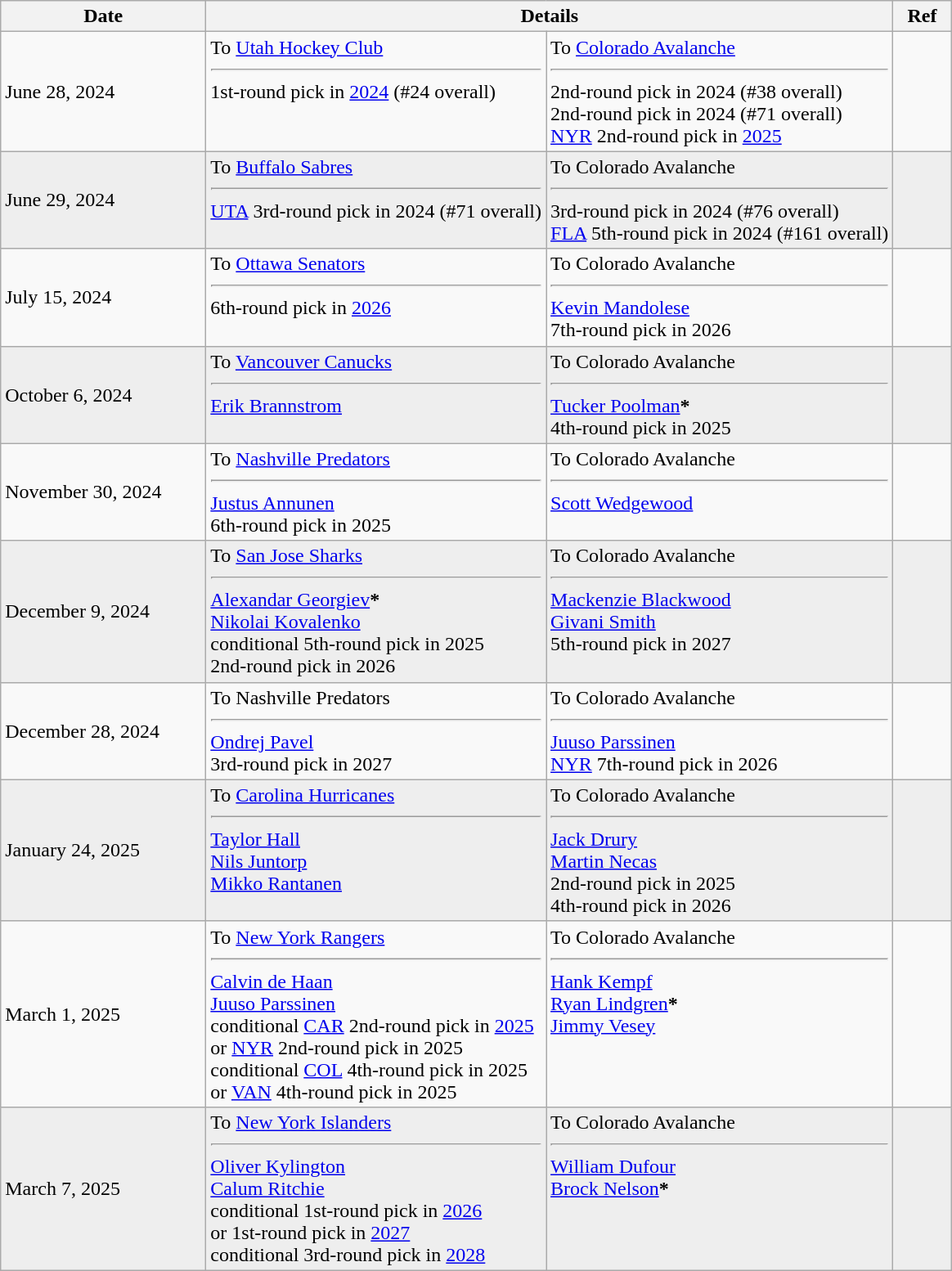<table class="wikitable">
<tr>
<th style="width: 10em;">Date</th>
<th colspan=2>Details</th>
<th style="width: 2.5em;">Ref</th>
</tr>
<tr>
<td>June 28, 2024</td>
<td valign="top">To <a href='#'>Utah Hockey Club</a><hr>1st-round pick in <a href='#'>2024</a> (#24 overall)</td>
<td valign="top">To <a href='#'>Colorado Avalanche</a><hr>2nd-round pick in 2024 (#38 overall)<br>2nd-round pick in 2024 (#71 overall)<br><a href='#'>NYR</a> 2nd-round pick in <a href='#'>2025</a></td>
<td></td>
</tr>
<tr style="background:#eee;">
<td>June 29, 2024</td>
<td valign="top">To <a href='#'>Buffalo Sabres</a><hr><a href='#'>UTA</a> 3rd-round pick in 2024 (#71 overall)</td>
<td valign="top">To Colorado Avalanche<hr>3rd-round pick in 2024 (#76 overall)<br><a href='#'>FLA</a> 5th-round pick in 2024 (#161 overall)</td>
<td></td>
</tr>
<tr>
<td>July 15, 2024</td>
<td valign="top">To <a href='#'>Ottawa Senators</a><hr>6th-round pick in <a href='#'>2026</a></td>
<td valign="top">To Colorado Avalanche<hr><a href='#'>Kevin Mandolese</a><br>7th-round pick in 2026</td>
<td></td>
</tr>
<tr style="background:#eee;">
<td>October 6, 2024</td>
<td valign="top">To <a href='#'>Vancouver Canucks</a><hr><a href='#'>Erik Brannstrom</a></td>
<td valign="top">To Colorado Avalanche<hr><a href='#'>Tucker Poolman</a><span><strong>*</strong></span><br>4th-round pick in 2025</td>
<td></td>
</tr>
<tr>
<td>November 30, 2024</td>
<td valign="top">To <a href='#'>Nashville Predators</a><hr><a href='#'>Justus Annunen</a><br>6th-round pick in 2025</td>
<td valign="top">To Colorado Avalanche<hr><a href='#'>Scott Wedgewood</a></td>
<td></td>
</tr>
<tr style="background:#eee;">
<td>December 9, 2024</td>
<td valign="top">To <a href='#'>San Jose Sharks</a><hr><a href='#'>Alexandar Georgiev</a><span><strong>*</strong></span><br><a href='#'>Nikolai Kovalenko</a><br>conditional 5th-round pick in 2025<br>2nd-round pick in 2026</td>
<td valign="top">To Colorado Avalanche<hr><a href='#'>Mackenzie Blackwood</a><br><a href='#'>Givani Smith</a><br>5th-round pick in 2027</td>
<td></td>
</tr>
<tr>
<td>December 28, 2024</td>
<td valign="top">To Nashville Predators<hr><a href='#'>Ondrej Pavel</a><br>3rd-round pick in 2027</td>
<td valign="top">To Colorado Avalanche<hr><a href='#'>Juuso Parssinen</a><br><a href='#'>NYR</a> 7th-round pick in 2026</td>
<td></td>
</tr>
<tr style="background:#eee;">
<td>January 24, 2025</td>
<td valign="top">To <a href='#'>Carolina Hurricanes</a><hr><a href='#'>Taylor Hall</a><br><a href='#'>Nils Juntorp</a><br><a href='#'>Mikko Rantanen</a></td>
<td valign="top">To Colorado Avalanche<hr><a href='#'>Jack Drury</a><br><a href='#'>Martin Necas</a><br>2nd-round pick in 2025<br>4th-round pick in 2026</td>
<td></td>
</tr>
<tr>
<td>March 1, 2025</td>
<td valign="top">To <a href='#'>New York Rangers</a><hr><a href='#'>Calvin de Haan</a><br><a href='#'>Juuso Parssinen</a><br><span>conditional</span> <a href='#'>CAR</a> 2nd-round pick in <a href='#'>2025</a><br>or <a href='#'>NYR</a> 2nd-round pick in 2025<br><span>conditional</span> <a href='#'>COL</a> 4th-round pick in 2025<br>or <a href='#'>VAN</a> 4th-round pick in 2025</td>
<td valign="top">To Colorado Avalanche<hr><a href='#'>Hank Kempf</a><br><a href='#'>Ryan Lindgren</a><span><strong>*</strong></span><br><a href='#'>Jimmy Vesey</a></td>
<td></td>
</tr>
<tr style="background:#eee;">
<td>March 7, 2025</td>
<td valign="top">To <a href='#'>New York Islanders</a><hr><a href='#'>Oliver Kylington</a><br><a href='#'>Calum Ritchie</a><br><span>conditional</span> 1st-round pick in <a href='#'>2026</a><br>or 1st-round pick in <a href='#'>2027</a><br><span>conditional</span> 3rd-round pick in <a href='#'>2028</a></td>
<td valign="top">To Colorado Avalanche<hr><a href='#'>William Dufour</a><br><a href='#'>Brock Nelson</a><span><strong>*</strong></span></td>
<td></td>
</tr>
</table>
